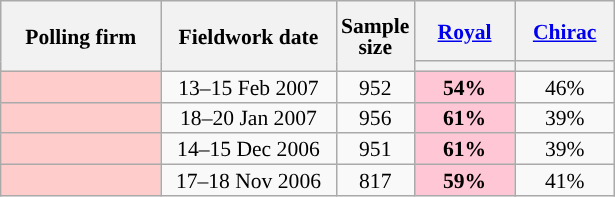<table class="wikitable sortable" style="text-align:center;font-size:90%;line-height:14px;">
<tr style="height:40px;">
<th style="width:100px;" rowspan="2">Polling firm</th>
<th style="width:110px;" rowspan="2">Fieldwork date</th>
<th style="width:35px;" rowspan="2">Sample<br>size</th>
<th class="unsortable" style="width:60px;"><a href='#'>Royal</a><br></th>
<th class="unsortable" style="width:60px;"><a href='#'>Chirac</a><br></th>
</tr>
<tr>
<th style="background:"></th>
<th style="background:"></th>
</tr>
<tr>
<td style="background:#FFCCCC;"></td>
<td data-sort-value="2007-02-15">13–15 Feb 2007</td>
<td>952</td>
<td style="background:#FFC6D5;"><strong>54%</strong></td>
<td>46%</td>
</tr>
<tr>
<td style="background:#FFCCCC;"></td>
<td data-sort-value="2007-01-20">18–20 Jan 2007</td>
<td>956</td>
<td style="background:#FFC6D5;"><strong>61%</strong></td>
<td>39%</td>
</tr>
<tr>
<td style="background:#FFCCCC;"></td>
<td data-sort-value="2006-12-15">14–15 Dec 2006</td>
<td>951</td>
<td style="background:#FFC6D5;"><strong>61%</strong></td>
<td>39%</td>
</tr>
<tr>
<td style="background:#FFCCCC;"></td>
<td data-sort-value="2006-11-18">17–18 Nov 2006</td>
<td>817</td>
<td style="background:#FFC6D5;"><strong>59%</strong></td>
<td>41%</td>
</tr>
</table>
